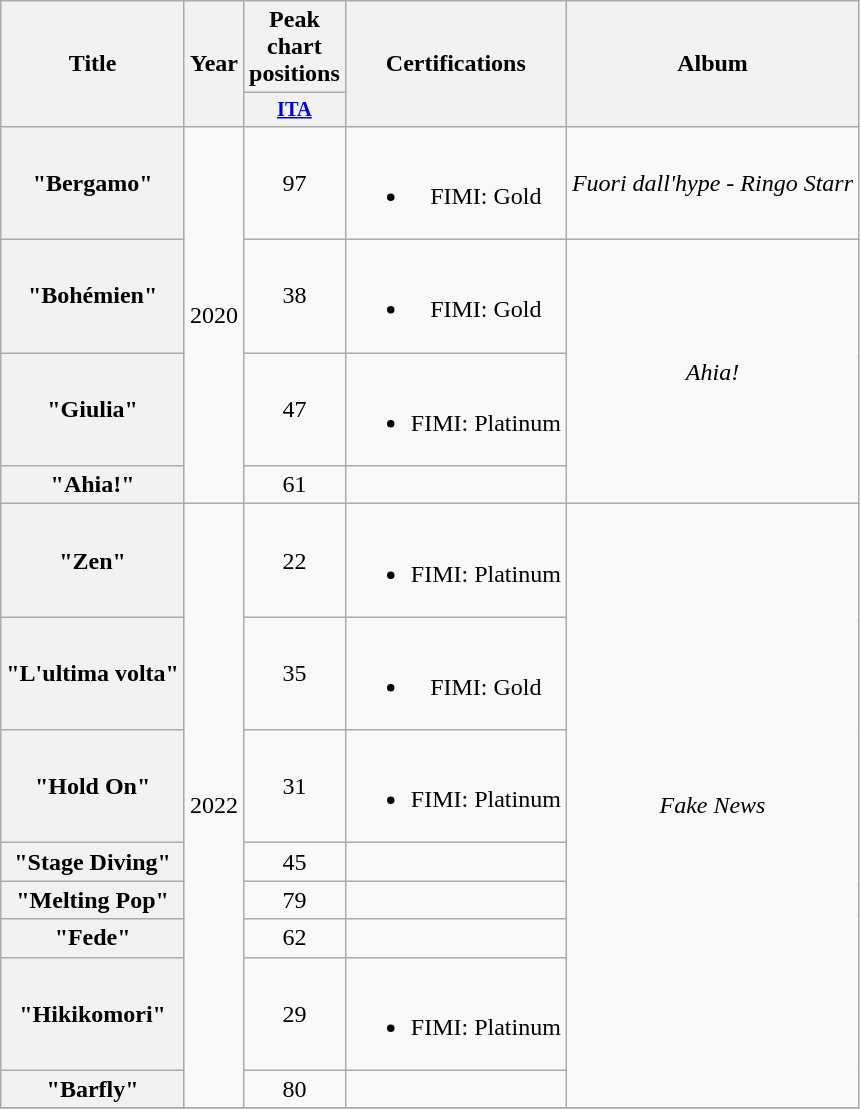<table class="wikitable plainrowheaders" style="text-align:center;">
<tr>
<th scope="col" rowspan="2">Title</th>
<th scope="col" rowspan="2">Year</th>
<th scope="col" colspan="1">Peak chart positions</th>
<th scope="col" rowspan="2">Certifications</th>
<th scope="col" rowspan="2">Album</th>
</tr>
<tr>
<th scope="col" style="width:3em;font-size:85%;"><a href='#'>ITA</a><br></th>
</tr>
<tr>
<th scope="row">"Bergamo"</th>
<td rowspan="4">2020</td>
<td>97</td>
<td><br><ul><li>FIMI: Gold</li></ul></td>
<td><em>Fuori dall'hype - Ringo Starr</em></td>
</tr>
<tr>
<th scope="row">"Bohémien"</th>
<td>38</td>
<td><br><ul><li>FIMI: Gold</li></ul></td>
<td rowspan="3"><em>Ahia!</em></td>
</tr>
<tr>
<th scope="row">"Giulia"</th>
<td>47</td>
<td><br><ul><li>FIMI: Platinum</li></ul></td>
</tr>
<tr>
<th scope="row">"Ahia!"</th>
<td>61</td>
<td></td>
</tr>
<tr>
<th scope="row">"Zen"</th>
<td rowspan="8">2022</td>
<td>22</td>
<td><br><ul><li>FIMI: Platinum</li></ul></td>
<td rowspan="8"><em>Fake News</em></td>
</tr>
<tr>
<th scope="row">"L'ultima volta"</th>
<td>35</td>
<td><br><ul><li>FIMI: Gold</li></ul></td>
</tr>
<tr>
<th scope="row">"Hold On"</th>
<td>31</td>
<td><br><ul><li>FIMI: Platinum</li></ul></td>
</tr>
<tr>
<th scope="row">"Stage Diving"</th>
<td>45</td>
<td></td>
</tr>
<tr>
<th scope="row">"Melting Pop"</th>
<td>79</td>
<td></td>
</tr>
<tr>
<th scope="row">"Fede"</th>
<td>62</td>
<td></td>
</tr>
<tr>
<th scope="row">"Hikikomori"</th>
<td>29</td>
<td><br><ul><li>FIMI: Platinum</li></ul></td>
</tr>
<tr>
<th scope="row">"Barfly"</th>
<td>80</td>
<td></td>
</tr>
<tr>
</tr>
</table>
